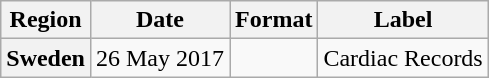<table class="wikitable plainrowheaders" style="text-align:center">
<tr>
<th>Region</th>
<th>Date</th>
<th>Format</th>
<th>Label</th>
</tr>
<tr>
<th scope="row">Sweden</th>
<td>26 May 2017</td>
<td></td>
<td>Cardiac Records</td>
</tr>
</table>
